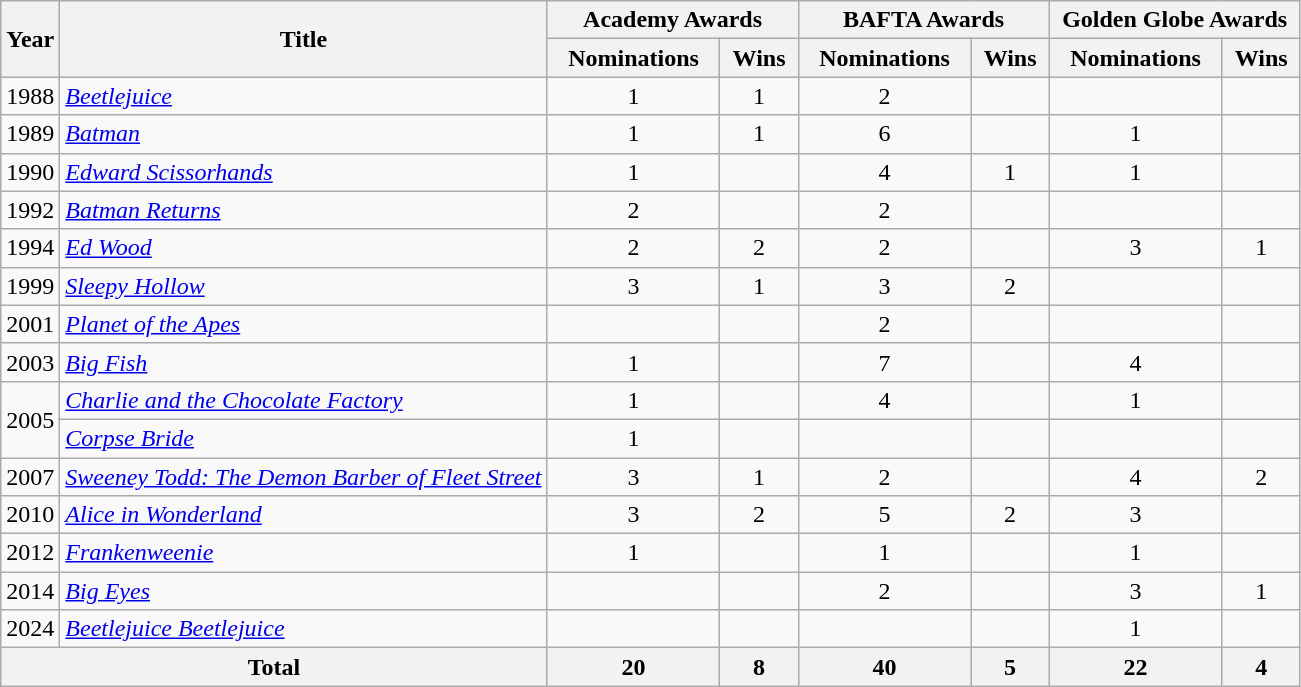<table class="wikitable">
<tr>
<th rowspan="2">Year</th>
<th rowspan="2">Title</th>
<th colspan="2" style="text-align:center;" width=160>Academy Awards</th>
<th colspan="2" style="text-align:center;" width=160>BAFTA Awards</th>
<th colspan="2" style="text-align:center;" width=160>Golden Globe Awards</th>
</tr>
<tr>
<th>Nominations</th>
<th>Wins</th>
<th>Nominations</th>
<th>Wins</th>
<th>Nominations</th>
<th>Wins</th>
</tr>
<tr>
<td>1988</td>
<td><em><a href='#'>Beetlejuice</a></em></td>
<td align=center>1</td>
<td align=center>1</td>
<td align=center>2</td>
<td></td>
<td></td>
<td></td>
</tr>
<tr>
<td>1989</td>
<td><em><a href='#'>Batman</a></em></td>
<td align=center>1</td>
<td align=center>1</td>
<td align=center>6</td>
<td></td>
<td align=center>1</td>
<td></td>
</tr>
<tr>
<td>1990</td>
<td><em><a href='#'>Edward Scissorhands</a></em></td>
<td align=center>1</td>
<td></td>
<td align=center>4</td>
<td align=center>1</td>
<td align=center>1</td>
<td></td>
</tr>
<tr>
<td>1992</td>
<td><em><a href='#'>Batman Returns</a></em></td>
<td align=center>2</td>
<td></td>
<td align=center>2</td>
<td></td>
<td></td>
<td></td>
</tr>
<tr>
<td>1994</td>
<td><em><a href='#'>Ed Wood</a></em></td>
<td align=center>2</td>
<td align=center>2</td>
<td align=center>2</td>
<td></td>
<td align=center>3</td>
<td align=center>1</td>
</tr>
<tr>
<td>1999</td>
<td><em><a href='#'>Sleepy Hollow</a></em></td>
<td align=center>3</td>
<td align=center>1</td>
<td align=center>3</td>
<td align=center>2</td>
<td></td>
<td></td>
</tr>
<tr>
<td>2001</td>
<td><em><a href='#'>Planet of the Apes</a></em></td>
<td></td>
<td></td>
<td align=center>2</td>
<td></td>
<td></td>
<td></td>
</tr>
<tr>
<td>2003</td>
<td><em><a href='#'>Big Fish</a></em></td>
<td align=center>1</td>
<td></td>
<td align=center>7</td>
<td></td>
<td align=center>4</td>
<td></td>
</tr>
<tr>
<td rowspan=2>2005</td>
<td><em><a href='#'>Charlie and the Chocolate Factory</a></em></td>
<td align=center>1</td>
<td></td>
<td align=center>4</td>
<td></td>
<td align=center>1</td>
<td></td>
</tr>
<tr>
<td><em><a href='#'>Corpse Bride</a></em></td>
<td align=center>1</td>
<td></td>
<td></td>
<td></td>
<td></td>
<td></td>
</tr>
<tr>
<td>2007</td>
<td><em><a href='#'>Sweeney Todd: The Demon Barber of Fleet Street</a></em></td>
<td align=center>3</td>
<td align=center>1</td>
<td align=center>2</td>
<td></td>
<td align=center>4</td>
<td align=center>2</td>
</tr>
<tr>
<td>2010</td>
<td><em><a href='#'>Alice in Wonderland</a></em></td>
<td align=center>3</td>
<td align=center>2</td>
<td align=center>5</td>
<td align=center>2</td>
<td align=center>3</td>
<td></td>
</tr>
<tr>
<td>2012</td>
<td><em><a href='#'>Frankenweenie</a></em></td>
<td align=center>1</td>
<td></td>
<td align=center>1</td>
<td></td>
<td align=center>1</td>
<td></td>
</tr>
<tr>
<td>2014</td>
<td><em><a href='#'>Big Eyes</a></em></td>
<td></td>
<td></td>
<td align=center>2</td>
<td></td>
<td align=center>3</td>
<td align=center>1</td>
</tr>
<tr>
<td>2024</td>
<td><em><a href='#'>Beetlejuice Beetlejuice</a></em></td>
<td></td>
<td></td>
<td></td>
<td></td>
<td align=center>1</td>
<td></td>
</tr>
<tr>
<th colspan="2">Total</th>
<th align=center>20</th>
<th align=center>8</th>
<th align=center>40</th>
<th align=center>5</th>
<th align=center>22</th>
<th align=center>4</th>
</tr>
</table>
